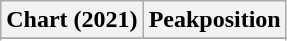<table class="wikitable sortable plainrowheaders" style="text-align:center">
<tr>
<th scope="col">Chart (2021)</th>
<th scope="col">Peakposition</th>
</tr>
<tr>
</tr>
<tr>
</tr>
<tr>
</tr>
<tr>
</tr>
<tr>
</tr>
<tr>
</tr>
<tr>
</tr>
<tr>
</tr>
<tr>
</tr>
<tr>
</tr>
<tr>
</tr>
<tr>
</tr>
<tr>
</tr>
</table>
